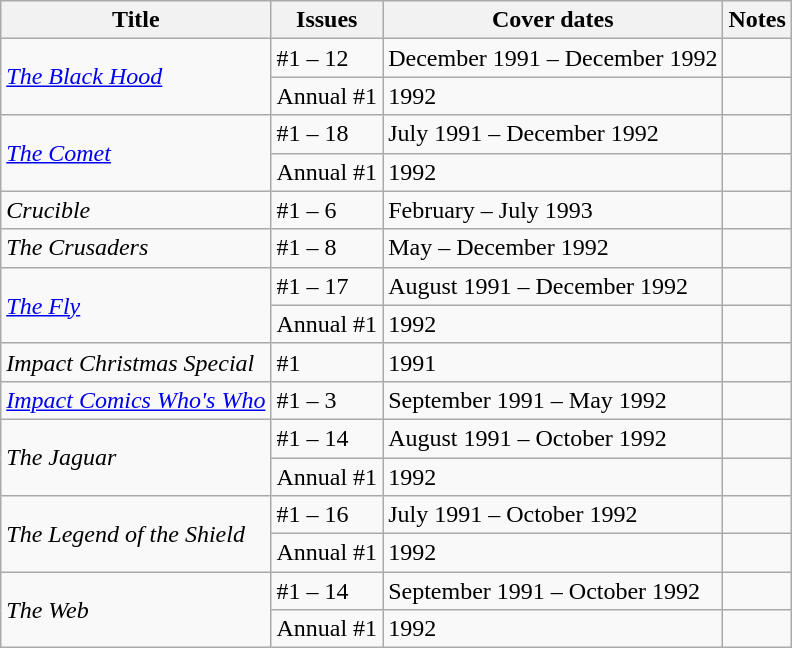<table class="wikitable">
<tr>
<th>Title</th>
<th>Issues</th>
<th>Cover dates</th>
<th>Notes</th>
</tr>
<tr>
<td rowspan="2"><em><a href='#'>The Black Hood</a></em></td>
<td>#1 – 12</td>
<td>December 1991 – December 1992</td>
<td></td>
</tr>
<tr>
<td>Annual #1</td>
<td>1992</td>
<td></td>
</tr>
<tr>
<td rowspan="2"><em><a href='#'>The Comet</a></em></td>
<td>#1 – 18</td>
<td>July 1991 – December 1992</td>
<td></td>
</tr>
<tr>
<td>Annual #1</td>
<td>1992</td>
<td></td>
</tr>
<tr>
<td><em>Crucible</em></td>
<td>#1 – 6</td>
<td>February – July 1993</td>
<td></td>
</tr>
<tr>
<td><em>The Crusaders</em></td>
<td>#1 – 8</td>
<td>May – December 1992</td>
<td></td>
</tr>
<tr>
<td rowspan="2"><em><a href='#'>The Fly</a></em></td>
<td>#1 – 17</td>
<td>August 1991 – December 1992</td>
<td></td>
</tr>
<tr>
<td>Annual #1</td>
<td>1992</td>
<td></td>
</tr>
<tr>
<td><em>Impact Christmas Special</em></td>
<td>#1</td>
<td>1991</td>
<td></td>
</tr>
<tr>
<td><em><a href='#'>Impact Comics Who's Who</a></em></td>
<td>#1 – 3</td>
<td>September 1991 – May 1992</td>
<td></td>
</tr>
<tr>
<td rowspan="2"><em>The Jaguar</em></td>
<td>#1 – 14</td>
<td>August 1991 – October 1992</td>
<td></td>
</tr>
<tr>
<td>Annual #1</td>
<td>1992</td>
<td></td>
</tr>
<tr>
<td rowspan="2"><em>The Legend of the Shield</em></td>
<td>#1 – 16</td>
<td>July 1991 – October 1992</td>
<td></td>
</tr>
<tr>
<td>Annual #1</td>
<td>1992</td>
<td></td>
</tr>
<tr>
<td rowspan="2"><em>The Web</em></td>
<td>#1 – 14</td>
<td>September 1991 – October 1992</td>
<td></td>
</tr>
<tr>
<td>Annual #1</td>
<td>1992</td>
<td></td>
</tr>
</table>
